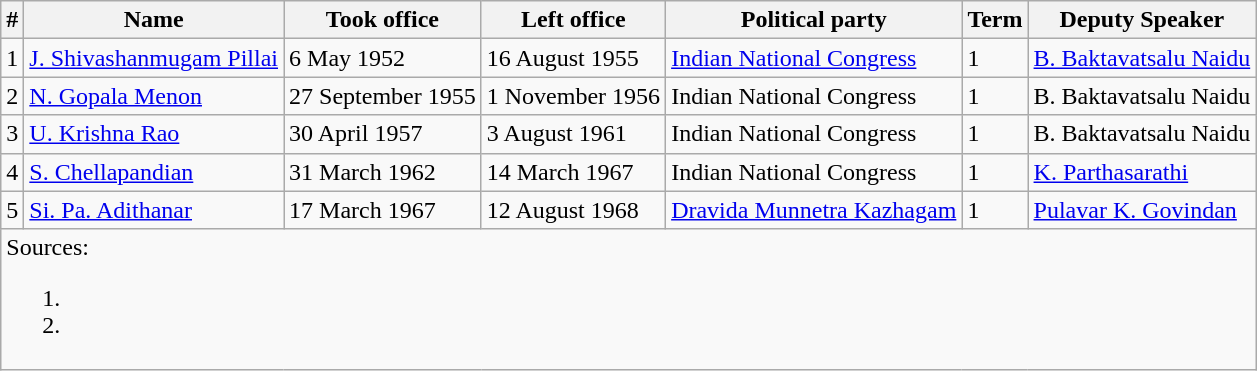<table class="wikitable">
<tr>
<th>#</th>
<th>Name</th>
<th>Took office</th>
<th>Left office</th>
<th>Political party</th>
<th>Term</th>
<th>Deputy Speaker</th>
</tr>
<tr>
<td>1</td>
<td><a href='#'>J. Shivashanmugam Pillai</a></td>
<td>6 May 1952</td>
<td>16 August 1955</td>
<td><a href='#'>Indian National Congress</a></td>
<td>1</td>
<td><a href='#'>B. Baktavatsalu Naidu</a></td>
</tr>
<tr>
<td>2</td>
<td><a href='#'>N. Gopala Menon</a></td>
<td>27 September 1955</td>
<td>1 November 1956</td>
<td>Indian National Congress</td>
<td>1</td>
<td>B. Baktavatsalu Naidu</td>
</tr>
<tr>
<td>3</td>
<td><a href='#'>U. Krishna Rao</a></td>
<td>30 April 1957</td>
<td>3 August 1961</td>
<td>Indian National Congress</td>
<td>1</td>
<td>B. Baktavatsalu Naidu</td>
</tr>
<tr>
<td>4</td>
<td><a href='#'>S. Chellapandian</a></td>
<td>31 March 1962</td>
<td>14 March 1967</td>
<td>Indian National Congress</td>
<td>1</td>
<td><a href='#'>K. Parthasarathi</a></td>
</tr>
<tr>
<td>5</td>
<td><a href='#'>Si. Pa. Adithanar</a></td>
<td>17 March 1967</td>
<td>12 August 1968</td>
<td><a href='#'>Dravida Munnetra Kazhagam</a></td>
<td>1</td>
<td><a href='#'>Pulavar K. Govindan</a></td>
</tr>
<tr>
<td colspan="7">Sources:<br><ol><li></li><li></li></ol></td>
</tr>
</table>
